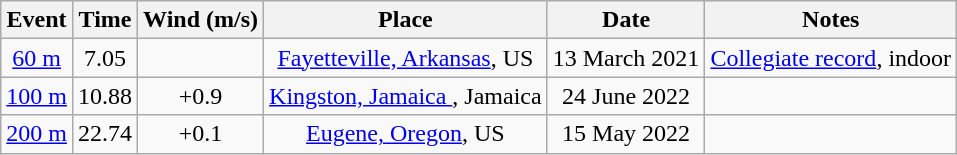<table class=wikitable style=text-align:center>
<tr>
<th>Event</th>
<th>Time</th>
<th>Wind (m/s)</th>
<th>Place</th>
<th>Date</th>
<th>Notes</th>
</tr>
<tr>
<td><a href='#'>60&nbsp;m</a></td>
<td>7.05</td>
<td></td>
<td><a href='#'>Fayetteville, Arkansas</a>, US</td>
<td>13 March 2021</td>
<td align=left><a href='#'>Collegiate record</a>, indoor</td>
</tr>
<tr>
<td><a href='#'>100&nbsp;m</a></td>
<td>10.88</td>
<td>+0.9</td>
<td><a href='#'>Kingston, Jamaica </a>, Jamaica</td>
<td>24 June 2022</td>
<td></td>
</tr>
<tr>
<td><a href='#'>200&nbsp;m</a></td>
<td>22.74</td>
<td>+0.1</td>
<td><a href='#'>Eugene, Oregon</a>, US</td>
<td>15 May 2022</td>
<td></td>
</tr>
</table>
